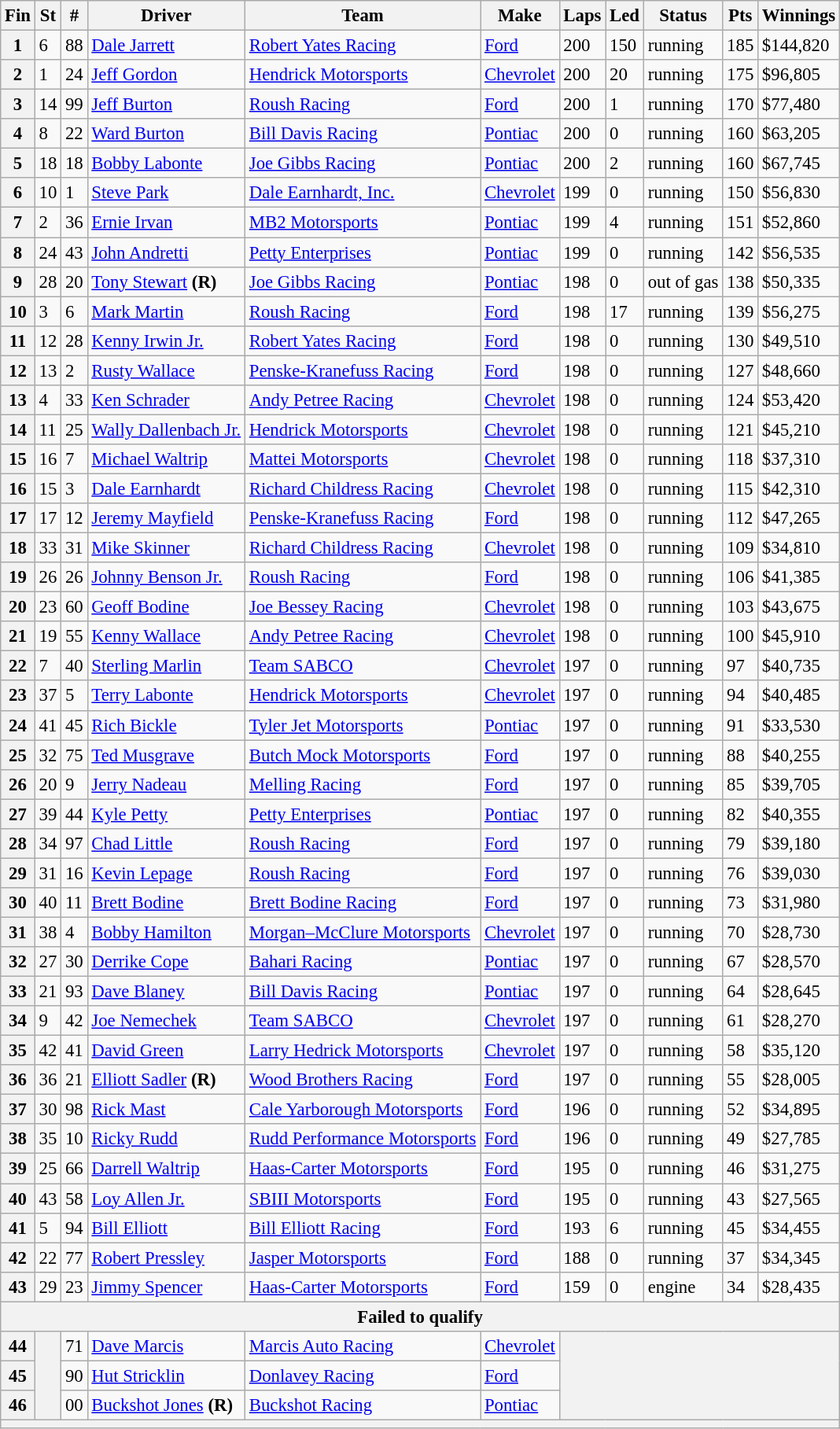<table class="wikitable" style="font-size:95%">
<tr>
<th>Fin</th>
<th>St</th>
<th>#</th>
<th>Driver</th>
<th>Team</th>
<th>Make</th>
<th>Laps</th>
<th>Led</th>
<th>Status</th>
<th>Pts</th>
<th>Winnings</th>
</tr>
<tr>
<th>1</th>
<td>6</td>
<td>88</td>
<td><a href='#'>Dale Jarrett</a></td>
<td><a href='#'>Robert Yates Racing</a></td>
<td><a href='#'>Ford</a></td>
<td>200</td>
<td>150</td>
<td>running</td>
<td>185</td>
<td>$144,820</td>
</tr>
<tr>
<th>2</th>
<td>1</td>
<td>24</td>
<td><a href='#'>Jeff Gordon</a></td>
<td><a href='#'>Hendrick Motorsports</a></td>
<td><a href='#'>Chevrolet</a></td>
<td>200</td>
<td>20</td>
<td>running</td>
<td>175</td>
<td>$96,805</td>
</tr>
<tr>
<th>3</th>
<td>14</td>
<td>99</td>
<td><a href='#'>Jeff Burton</a></td>
<td><a href='#'>Roush Racing</a></td>
<td><a href='#'>Ford</a></td>
<td>200</td>
<td>1</td>
<td>running</td>
<td>170</td>
<td>$77,480</td>
</tr>
<tr>
<th>4</th>
<td>8</td>
<td>22</td>
<td><a href='#'>Ward Burton</a></td>
<td><a href='#'>Bill Davis Racing</a></td>
<td><a href='#'>Pontiac</a></td>
<td>200</td>
<td>0</td>
<td>running</td>
<td>160</td>
<td>$63,205</td>
</tr>
<tr>
<th>5</th>
<td>18</td>
<td>18</td>
<td><a href='#'>Bobby Labonte</a></td>
<td><a href='#'>Joe Gibbs Racing</a></td>
<td><a href='#'>Pontiac</a></td>
<td>200</td>
<td>2</td>
<td>running</td>
<td>160</td>
<td>$67,745</td>
</tr>
<tr>
<th>6</th>
<td>10</td>
<td>1</td>
<td><a href='#'>Steve Park</a></td>
<td><a href='#'>Dale Earnhardt, Inc.</a></td>
<td><a href='#'>Chevrolet</a></td>
<td>199</td>
<td>0</td>
<td>running</td>
<td>150</td>
<td>$56,830</td>
</tr>
<tr>
<th>7</th>
<td>2</td>
<td>36</td>
<td><a href='#'>Ernie Irvan</a></td>
<td><a href='#'>MB2 Motorsports</a></td>
<td><a href='#'>Pontiac</a></td>
<td>199</td>
<td>4</td>
<td>running</td>
<td>151</td>
<td>$52,860</td>
</tr>
<tr>
<th>8</th>
<td>24</td>
<td>43</td>
<td><a href='#'>John Andretti</a></td>
<td><a href='#'>Petty Enterprises</a></td>
<td><a href='#'>Pontiac</a></td>
<td>199</td>
<td>0</td>
<td>running</td>
<td>142</td>
<td>$56,535</td>
</tr>
<tr>
<th>9</th>
<td>28</td>
<td>20</td>
<td><a href='#'>Tony Stewart</a> <strong>(R)</strong></td>
<td><a href='#'>Joe Gibbs Racing</a></td>
<td><a href='#'>Pontiac</a></td>
<td>198</td>
<td>0</td>
<td>out of gas</td>
<td>138</td>
<td>$50,335</td>
</tr>
<tr>
<th>10</th>
<td>3</td>
<td>6</td>
<td><a href='#'>Mark Martin</a></td>
<td><a href='#'>Roush Racing</a></td>
<td><a href='#'>Ford</a></td>
<td>198</td>
<td>17</td>
<td>running</td>
<td>139</td>
<td>$56,275</td>
</tr>
<tr>
<th>11</th>
<td>12</td>
<td>28</td>
<td><a href='#'>Kenny Irwin Jr.</a></td>
<td><a href='#'>Robert Yates Racing</a></td>
<td><a href='#'>Ford</a></td>
<td>198</td>
<td>0</td>
<td>running</td>
<td>130</td>
<td>$49,510</td>
</tr>
<tr>
<th>12</th>
<td>13</td>
<td>2</td>
<td><a href='#'>Rusty Wallace</a></td>
<td><a href='#'>Penske-Kranefuss Racing</a></td>
<td><a href='#'>Ford</a></td>
<td>198</td>
<td>0</td>
<td>running</td>
<td>127</td>
<td>$48,660</td>
</tr>
<tr>
<th>13</th>
<td>4</td>
<td>33</td>
<td><a href='#'>Ken Schrader</a></td>
<td><a href='#'>Andy Petree Racing</a></td>
<td><a href='#'>Chevrolet</a></td>
<td>198</td>
<td>0</td>
<td>running</td>
<td>124</td>
<td>$53,420</td>
</tr>
<tr>
<th>14</th>
<td>11</td>
<td>25</td>
<td><a href='#'>Wally Dallenbach Jr.</a></td>
<td><a href='#'>Hendrick Motorsports</a></td>
<td><a href='#'>Chevrolet</a></td>
<td>198</td>
<td>0</td>
<td>running</td>
<td>121</td>
<td>$45,210</td>
</tr>
<tr>
<th>15</th>
<td>16</td>
<td>7</td>
<td><a href='#'>Michael Waltrip</a></td>
<td><a href='#'>Mattei Motorsports</a></td>
<td><a href='#'>Chevrolet</a></td>
<td>198</td>
<td>0</td>
<td>running</td>
<td>118</td>
<td>$37,310</td>
</tr>
<tr>
<th>16</th>
<td>15</td>
<td>3</td>
<td><a href='#'>Dale Earnhardt</a></td>
<td><a href='#'>Richard Childress Racing</a></td>
<td><a href='#'>Chevrolet</a></td>
<td>198</td>
<td>0</td>
<td>running</td>
<td>115</td>
<td>$42,310</td>
</tr>
<tr>
<th>17</th>
<td>17</td>
<td>12</td>
<td><a href='#'>Jeremy Mayfield</a></td>
<td><a href='#'>Penske-Kranefuss Racing</a></td>
<td><a href='#'>Ford</a></td>
<td>198</td>
<td>0</td>
<td>running</td>
<td>112</td>
<td>$47,265</td>
</tr>
<tr>
<th>18</th>
<td>33</td>
<td>31</td>
<td><a href='#'>Mike Skinner</a></td>
<td><a href='#'>Richard Childress Racing</a></td>
<td><a href='#'>Chevrolet</a></td>
<td>198</td>
<td>0</td>
<td>running</td>
<td>109</td>
<td>$34,810</td>
</tr>
<tr>
<th>19</th>
<td>26</td>
<td>26</td>
<td><a href='#'>Johnny Benson Jr.</a></td>
<td><a href='#'>Roush Racing</a></td>
<td><a href='#'>Ford</a></td>
<td>198</td>
<td>0</td>
<td>running</td>
<td>106</td>
<td>$41,385</td>
</tr>
<tr>
<th>20</th>
<td>23</td>
<td>60</td>
<td><a href='#'>Geoff Bodine</a></td>
<td><a href='#'>Joe Bessey Racing</a></td>
<td><a href='#'>Chevrolet</a></td>
<td>198</td>
<td>0</td>
<td>running</td>
<td>103</td>
<td>$43,675</td>
</tr>
<tr>
<th>21</th>
<td>19</td>
<td>55</td>
<td><a href='#'>Kenny Wallace</a></td>
<td><a href='#'>Andy Petree Racing</a></td>
<td><a href='#'>Chevrolet</a></td>
<td>198</td>
<td>0</td>
<td>running</td>
<td>100</td>
<td>$45,910</td>
</tr>
<tr>
<th>22</th>
<td>7</td>
<td>40</td>
<td><a href='#'>Sterling Marlin</a></td>
<td><a href='#'>Team SABCO</a></td>
<td><a href='#'>Chevrolet</a></td>
<td>197</td>
<td>0</td>
<td>running</td>
<td>97</td>
<td>$40,735</td>
</tr>
<tr>
<th>23</th>
<td>37</td>
<td>5</td>
<td><a href='#'>Terry Labonte</a></td>
<td><a href='#'>Hendrick Motorsports</a></td>
<td><a href='#'>Chevrolet</a></td>
<td>197</td>
<td>0</td>
<td>running</td>
<td>94</td>
<td>$40,485</td>
</tr>
<tr>
<th>24</th>
<td>41</td>
<td>45</td>
<td><a href='#'>Rich Bickle</a></td>
<td><a href='#'>Tyler Jet Motorsports</a></td>
<td><a href='#'>Pontiac</a></td>
<td>197</td>
<td>0</td>
<td>running</td>
<td>91</td>
<td>$33,530</td>
</tr>
<tr>
<th>25</th>
<td>32</td>
<td>75</td>
<td><a href='#'>Ted Musgrave</a></td>
<td><a href='#'>Butch Mock Motorsports</a></td>
<td><a href='#'>Ford</a></td>
<td>197</td>
<td>0</td>
<td>running</td>
<td>88</td>
<td>$40,255</td>
</tr>
<tr>
<th>26</th>
<td>20</td>
<td>9</td>
<td><a href='#'>Jerry Nadeau</a></td>
<td><a href='#'>Melling Racing</a></td>
<td><a href='#'>Ford</a></td>
<td>197</td>
<td>0</td>
<td>running</td>
<td>85</td>
<td>$39,705</td>
</tr>
<tr>
<th>27</th>
<td>39</td>
<td>44</td>
<td><a href='#'>Kyle Petty</a></td>
<td><a href='#'>Petty Enterprises</a></td>
<td><a href='#'>Pontiac</a></td>
<td>197</td>
<td>0</td>
<td>running</td>
<td>82</td>
<td>$40,355</td>
</tr>
<tr>
<th>28</th>
<td>34</td>
<td>97</td>
<td><a href='#'>Chad Little</a></td>
<td><a href='#'>Roush Racing</a></td>
<td><a href='#'>Ford</a></td>
<td>197</td>
<td>0</td>
<td>running</td>
<td>79</td>
<td>$39,180</td>
</tr>
<tr>
<th>29</th>
<td>31</td>
<td>16</td>
<td><a href='#'>Kevin Lepage</a></td>
<td><a href='#'>Roush Racing</a></td>
<td><a href='#'>Ford</a></td>
<td>197</td>
<td>0</td>
<td>running</td>
<td>76</td>
<td>$39,030</td>
</tr>
<tr>
<th>30</th>
<td>40</td>
<td>11</td>
<td><a href='#'>Brett Bodine</a></td>
<td><a href='#'>Brett Bodine Racing</a></td>
<td><a href='#'>Ford</a></td>
<td>197</td>
<td>0</td>
<td>running</td>
<td>73</td>
<td>$31,980</td>
</tr>
<tr>
<th>31</th>
<td>38</td>
<td>4</td>
<td><a href='#'>Bobby Hamilton</a></td>
<td><a href='#'>Morgan–McClure Motorsports</a></td>
<td><a href='#'>Chevrolet</a></td>
<td>197</td>
<td>0</td>
<td>running</td>
<td>70</td>
<td>$28,730</td>
</tr>
<tr>
<th>32</th>
<td>27</td>
<td>30</td>
<td><a href='#'>Derrike Cope</a></td>
<td><a href='#'>Bahari Racing</a></td>
<td><a href='#'>Pontiac</a></td>
<td>197</td>
<td>0</td>
<td>running</td>
<td>67</td>
<td>$28,570</td>
</tr>
<tr>
<th>33</th>
<td>21</td>
<td>93</td>
<td><a href='#'>Dave Blaney</a></td>
<td><a href='#'>Bill Davis Racing</a></td>
<td><a href='#'>Pontiac</a></td>
<td>197</td>
<td>0</td>
<td>running</td>
<td>64</td>
<td>$28,645</td>
</tr>
<tr>
<th>34</th>
<td>9</td>
<td>42</td>
<td><a href='#'>Joe Nemechek</a></td>
<td><a href='#'>Team SABCO</a></td>
<td><a href='#'>Chevrolet</a></td>
<td>197</td>
<td>0</td>
<td>running</td>
<td>61</td>
<td>$28,270</td>
</tr>
<tr>
<th>35</th>
<td>42</td>
<td>41</td>
<td><a href='#'>David Green</a></td>
<td><a href='#'>Larry Hedrick Motorsports</a></td>
<td><a href='#'>Chevrolet</a></td>
<td>197</td>
<td>0</td>
<td>running</td>
<td>58</td>
<td>$35,120</td>
</tr>
<tr>
<th>36</th>
<td>36</td>
<td>21</td>
<td><a href='#'>Elliott Sadler</a> <strong>(R)</strong></td>
<td><a href='#'>Wood Brothers Racing</a></td>
<td><a href='#'>Ford</a></td>
<td>197</td>
<td>0</td>
<td>running</td>
<td>55</td>
<td>$28,005</td>
</tr>
<tr>
<th>37</th>
<td>30</td>
<td>98</td>
<td><a href='#'>Rick Mast</a></td>
<td><a href='#'>Cale Yarborough Motorsports</a></td>
<td><a href='#'>Ford</a></td>
<td>196</td>
<td>0</td>
<td>running</td>
<td>52</td>
<td>$34,895</td>
</tr>
<tr>
<th>38</th>
<td>35</td>
<td>10</td>
<td><a href='#'>Ricky Rudd</a></td>
<td><a href='#'>Rudd Performance Motorsports</a></td>
<td><a href='#'>Ford</a></td>
<td>196</td>
<td>0</td>
<td>running</td>
<td>49</td>
<td>$27,785</td>
</tr>
<tr>
<th>39</th>
<td>25</td>
<td>66</td>
<td><a href='#'>Darrell Waltrip</a></td>
<td><a href='#'>Haas-Carter Motorsports</a></td>
<td><a href='#'>Ford</a></td>
<td>195</td>
<td>0</td>
<td>running</td>
<td>46</td>
<td>$31,275</td>
</tr>
<tr>
<th>40</th>
<td>43</td>
<td>58</td>
<td><a href='#'>Loy Allen Jr.</a></td>
<td><a href='#'>SBIII Motorsports</a></td>
<td><a href='#'>Ford</a></td>
<td>195</td>
<td>0</td>
<td>running</td>
<td>43</td>
<td>$27,565</td>
</tr>
<tr>
<th>41</th>
<td>5</td>
<td>94</td>
<td><a href='#'>Bill Elliott</a></td>
<td><a href='#'>Bill Elliott Racing</a></td>
<td><a href='#'>Ford</a></td>
<td>193</td>
<td>6</td>
<td>running</td>
<td>45</td>
<td>$34,455</td>
</tr>
<tr>
<th>42</th>
<td>22</td>
<td>77</td>
<td><a href='#'>Robert Pressley</a></td>
<td><a href='#'>Jasper Motorsports</a></td>
<td><a href='#'>Ford</a></td>
<td>188</td>
<td>0</td>
<td>running</td>
<td>37</td>
<td>$34,345</td>
</tr>
<tr>
<th>43</th>
<td>29</td>
<td>23</td>
<td><a href='#'>Jimmy Spencer</a></td>
<td><a href='#'>Haas-Carter Motorsports</a></td>
<td><a href='#'>Ford</a></td>
<td>159</td>
<td>0</td>
<td>engine</td>
<td>34</td>
<td>$28,435</td>
</tr>
<tr>
<th colspan="11">Failed to qualify</th>
</tr>
<tr>
<th>44</th>
<th rowspan="3"></th>
<td>71</td>
<td><a href='#'>Dave Marcis</a></td>
<td><a href='#'>Marcis Auto Racing</a></td>
<td><a href='#'>Chevrolet</a></td>
<th colspan="5" rowspan="3"></th>
</tr>
<tr>
<th>45</th>
<td>90</td>
<td><a href='#'>Hut Stricklin</a></td>
<td><a href='#'>Donlavey Racing</a></td>
<td><a href='#'>Ford</a></td>
</tr>
<tr>
<th>46</th>
<td>00</td>
<td><a href='#'>Buckshot Jones</a> <strong>(R)</strong></td>
<td><a href='#'>Buckshot Racing</a></td>
<td><a href='#'>Pontiac</a></td>
</tr>
<tr>
<th colspan="11"></th>
</tr>
</table>
